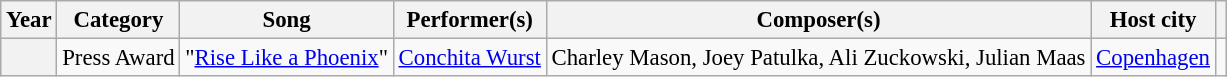<table class="wikitable plainrowheaders" style="font-size:95%;">
<tr>
<th>Year</th>
<th>Category</th>
<th>Song</th>
<th>Performer(s)</th>
<th>Composer(s)</th>
<th>Host city</th>
<th></th>
</tr>
<tr>
<th scope="row"></th>
<td>Press Award</td>
<td>"<a href='#'>Rise Like a Phoenix</a>"</td>
<td><a href='#'>Conchita Wurst</a></td>
<td>Charley Mason, Joey Patulka, Ali Zuckowski, Julian Maas</td>
<td> <a href='#'>Copenhagen</a></td>
<td></td>
</tr>
</table>
